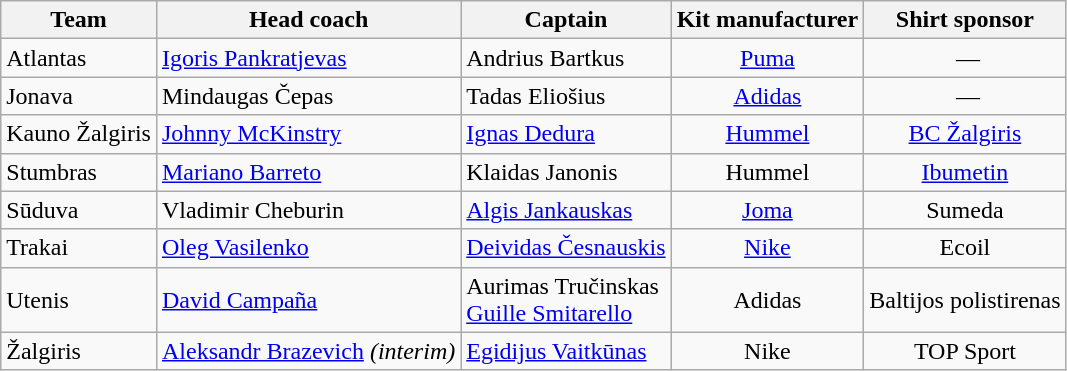<table class="wikitable sortable" margin-top:0.2em;">
<tr>
<th>Team</th>
<th>Head coach</th>
<th>Captain</th>
<th>Kit manufacturer</th>
<th>Shirt sponsor</th>
</tr>
<tr>
<td>Atlantas</td>
<td> <a href='#'>Igoris Pankratjevas</a></td>
<td> Andrius Bartkus</td>
<td style="text-align:center;"><a href='#'>Puma</a></td>
<td style="text-align:center;"> —</td>
</tr>
<tr>
<td>Jonava</td>
<td> Mindaugas Čepas</td>
<td> Tadas Eliošius</td>
<td style="text-align:center;"><a href='#'>Adidas</a></td>
<td style="text-align:center;"> —</td>
</tr>
<tr>
<td>Kauno Žalgiris</td>
<td> <a href='#'>Johnny McKinstry</a></td>
<td> <a href='#'>Ignas Dedura</a></td>
<td style="text-align:center;"><a href='#'>Hummel</a></td>
<td style="text-align:center;"><a href='#'>BC Žalgiris</a></td>
</tr>
<tr>
<td>Stumbras</td>
<td> <a href='#'>Mariano Barreto</a></td>
<td> Klaidas Janonis</td>
<td style="text-align:center;">Hummel</td>
<td style="text-align:center;"><a href='#'>Ibumetin</a></td>
</tr>
<tr>
<td>Sūduva</td>
<td> Vladimir Cheburin</td>
<td> <a href='#'>Algis Jankauskas</a></td>
<td style="text-align:center;"><a href='#'>Joma</a></td>
<td style="text-align:center;">Sumeda</td>
</tr>
<tr>
<td>Trakai</td>
<td> <a href='#'>Oleg Vasilenko</a></td>
<td> <a href='#'>Deividas Česnauskis</a></td>
<td style="text-align:center;"><a href='#'>Nike</a></td>
<td style="text-align:center;">Ecoil</td>
</tr>
<tr>
<td>Utenis</td>
<td> <a href='#'>David Campaña</a></td>
<td> Aurimas Tručinskas<br> <a href='#'>Guille Smitarello</a></td>
<td style="text-align:center;">Adidas</td>
<td style="text-align:center;">Baltijos polistirenas</td>
</tr>
<tr>
<td>Žalgiris</td>
<td> <a href='#'>Aleksandr Brazevich</a> <em>(interim)</em></td>
<td> <a href='#'>Egidijus Vaitkūnas</a></td>
<td style="text-align:center;">Nike</td>
<td style="text-align:center;">TOP Sport</td>
</tr>
</table>
